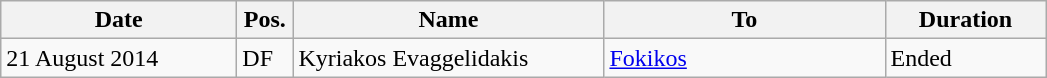<table class="wikitable">
<tr>
<th width="150px">Date</th>
<th width="30px">Pos.</th>
<th width="200px">Name</th>
<th width="180px">To</th>
<th width="100px">Duration</th>
</tr>
<tr>
<td>21 August 2014</td>
<td>DF</td>
<td> Kyriakos Evaggelidakis</td>
<td> <a href='#'>Fokikos</a></td>
<td>Ended</td>
</tr>
</table>
